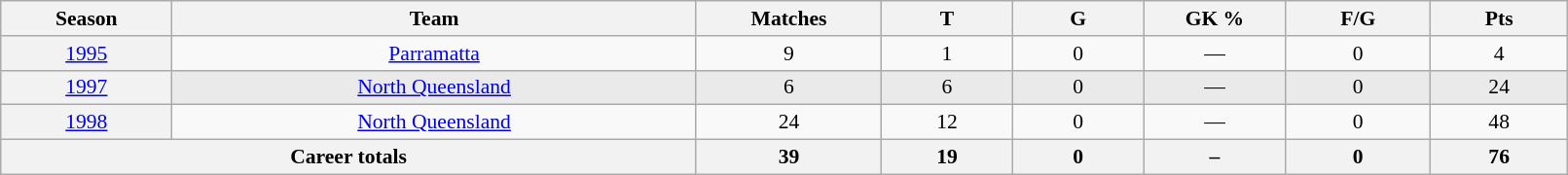<table class="wikitable sortable"  style="font-size:90%; text-align:center; width:85%;">
<tr>
<th width=2%>Season</th>
<th width=8%>Team</th>
<th width=2%>Matches</th>
<th width=2%>T</th>
<th width=2%>G</th>
<th width=2%>GK %</th>
<th width=2%>F/G</th>
<th width=2%>Pts</th>
</tr>
<tr>
<th scope="row" style="text-align:center; font-weight:normal"><a href='#'>1995</a></th>
<td style="text-align:center;"> <a href='#'>Parramatta</a></td>
<td>9</td>
<td>1</td>
<td>0</td>
<td>—</td>
<td>0</td>
<td>4</td>
</tr>
<tr style="background-color: #EAEAEA">
<th scope="row" style="text-align:center; font-weight:normal"><a href='#'>1997</a></th>
<td style="text-align:center;"> <a href='#'>North Queensland</a></td>
<td>6</td>
<td>6</td>
<td>0</td>
<td>—</td>
<td>0</td>
<td>24</td>
</tr>
<tr>
<th scope="row" style="text-align:center; font-weight:normal"><a href='#'>1998</a></th>
<td style="text-align:center;"> <a href='#'>North Queensland</a></td>
<td>24</td>
<td>12</td>
<td>0</td>
<td>—</td>
<td>0</td>
<td>48</td>
</tr>
<tr class="sortbottom">
<th colspan=2>Career totals</th>
<th>39</th>
<th>19</th>
<th>0</th>
<th>–</th>
<th>0</th>
<th>76</th>
</tr>
</table>
